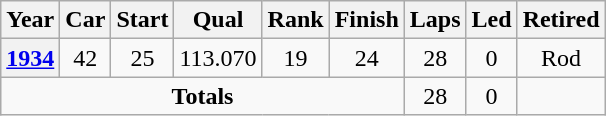<table class="wikitable" style="text-align:center">
<tr>
<th>Year</th>
<th>Car</th>
<th>Start</th>
<th>Qual</th>
<th>Rank</th>
<th>Finish</th>
<th>Laps</th>
<th>Led</th>
<th>Retired</th>
</tr>
<tr>
<th><a href='#'>1934</a></th>
<td>42</td>
<td>25</td>
<td>113.070</td>
<td>19</td>
<td>24</td>
<td>28</td>
<td>0</td>
<td>Rod</td>
</tr>
<tr>
<td colspan=6><strong>Totals</strong></td>
<td>28</td>
<td>0</td>
<td></td>
</tr>
</table>
